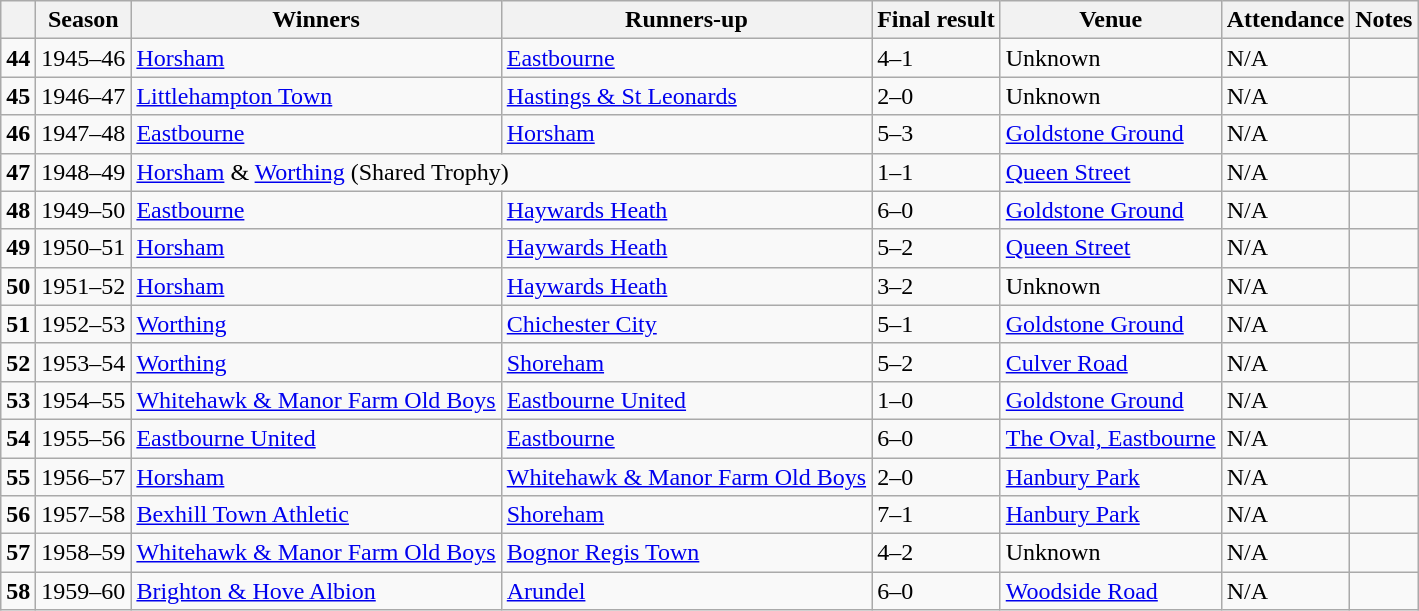<table class=wikitable>
<tr>
<th></th>
<th>Season</th>
<th>Winners</th>
<th>Runners-up</th>
<th>Final result</th>
<th>Venue</th>
<th>Attendance</th>
<th>Notes</th>
</tr>
<tr>
<td><strong>44</strong></td>
<td>1945–46</td>
<td><a href='#'>Horsham</a></td>
<td><a href='#'>Eastbourne</a></td>
<td>4–1</td>
<td>Unknown</td>
<td>N/A</td>
<td></td>
</tr>
<tr>
<td><strong>45</strong></td>
<td>1946–47</td>
<td><a href='#'>Littlehampton Town</a></td>
<td><a href='#'>Hastings & St Leonards</a></td>
<td>2–0</td>
<td>Unknown</td>
<td>N/A</td>
<td></td>
</tr>
<tr>
<td><strong>46</strong></td>
<td>1947–48</td>
<td><a href='#'>Eastbourne</a></td>
<td><a href='#'>Horsham</a></td>
<td>5–3</td>
<td><a href='#'>Goldstone Ground</a></td>
<td>N/A</td>
<td></td>
</tr>
<tr>
<td><strong>47</strong></td>
<td>1948–49</td>
<td colspan=2><a href='#'>Horsham</a> & <a href='#'>Worthing</a> (Shared Trophy)</td>
<td>1–1</td>
<td><a href='#'>Queen Street</a></td>
<td>N/A</td>
<td></td>
</tr>
<tr>
<td><strong>48</strong></td>
<td>1949–50</td>
<td><a href='#'>Eastbourne</a></td>
<td><a href='#'>Haywards Heath</a></td>
<td>6–0</td>
<td><a href='#'>Goldstone Ground</a></td>
<td>N/A</td>
<td></td>
</tr>
<tr>
<td><strong>49</strong></td>
<td>1950–51</td>
<td><a href='#'>Horsham</a></td>
<td><a href='#'>Haywards Heath</a></td>
<td>5–2</td>
<td><a href='#'>Queen Street</a></td>
<td>N/A</td>
<td></td>
</tr>
<tr>
<td><strong>50</strong></td>
<td>1951–52</td>
<td><a href='#'>Horsham</a></td>
<td><a href='#'>Haywards Heath</a></td>
<td>3–2</td>
<td>Unknown</td>
<td>N/A</td>
<td></td>
</tr>
<tr>
<td><strong>51</strong></td>
<td>1952–53</td>
<td><a href='#'>Worthing</a></td>
<td><a href='#'>Chichester City</a></td>
<td>5–1</td>
<td><a href='#'>Goldstone Ground</a></td>
<td>N/A</td>
<td></td>
</tr>
<tr>
<td><strong>52</strong></td>
<td>1953–54</td>
<td><a href='#'>Worthing</a></td>
<td><a href='#'>Shoreham</a></td>
<td>5–2</td>
<td><a href='#'>Culver Road</a></td>
<td>N/A</td>
<td></td>
</tr>
<tr>
<td><strong>53</strong></td>
<td>1954–55</td>
<td><a href='#'>Whitehawk & Manor Farm Old Boys</a></td>
<td><a href='#'>Eastbourne United</a></td>
<td>1–0</td>
<td><a href='#'>Goldstone Ground</a></td>
<td>N/A</td>
<td></td>
</tr>
<tr>
<td><strong>54</strong></td>
<td>1955–56</td>
<td><a href='#'>Eastbourne United</a></td>
<td><a href='#'>Eastbourne</a></td>
<td>6–0</td>
<td><a href='#'>The Oval, Eastbourne</a></td>
<td>N/A</td>
<td></td>
</tr>
<tr>
<td><strong>55</strong></td>
<td>1956–57</td>
<td><a href='#'>Horsham</a></td>
<td><a href='#'>Whitehawk & Manor Farm Old Boys</a></td>
<td>2–0</td>
<td><a href='#'>Hanbury Park</a></td>
<td>N/A</td>
<td></td>
</tr>
<tr>
<td><strong>56</strong></td>
<td>1957–58</td>
<td><a href='#'>Bexhill Town Athletic</a></td>
<td><a href='#'>Shoreham</a></td>
<td>7–1</td>
<td><a href='#'>Hanbury Park</a></td>
<td>N/A</td>
<td></td>
</tr>
<tr>
<td><strong>57</strong></td>
<td>1958–59</td>
<td><a href='#'>Whitehawk & Manor Farm Old Boys</a></td>
<td><a href='#'>Bognor Regis Town</a></td>
<td>4–2</td>
<td>Unknown</td>
<td>N/A</td>
<td></td>
</tr>
<tr>
<td><strong>58</strong></td>
<td>1959–60</td>
<td><a href='#'>Brighton & Hove Albion</a></td>
<td><a href='#'>Arundel</a></td>
<td>6–0</td>
<td><a href='#'>Woodside Road</a></td>
<td>N/A</td>
<td></td>
</tr>
</table>
